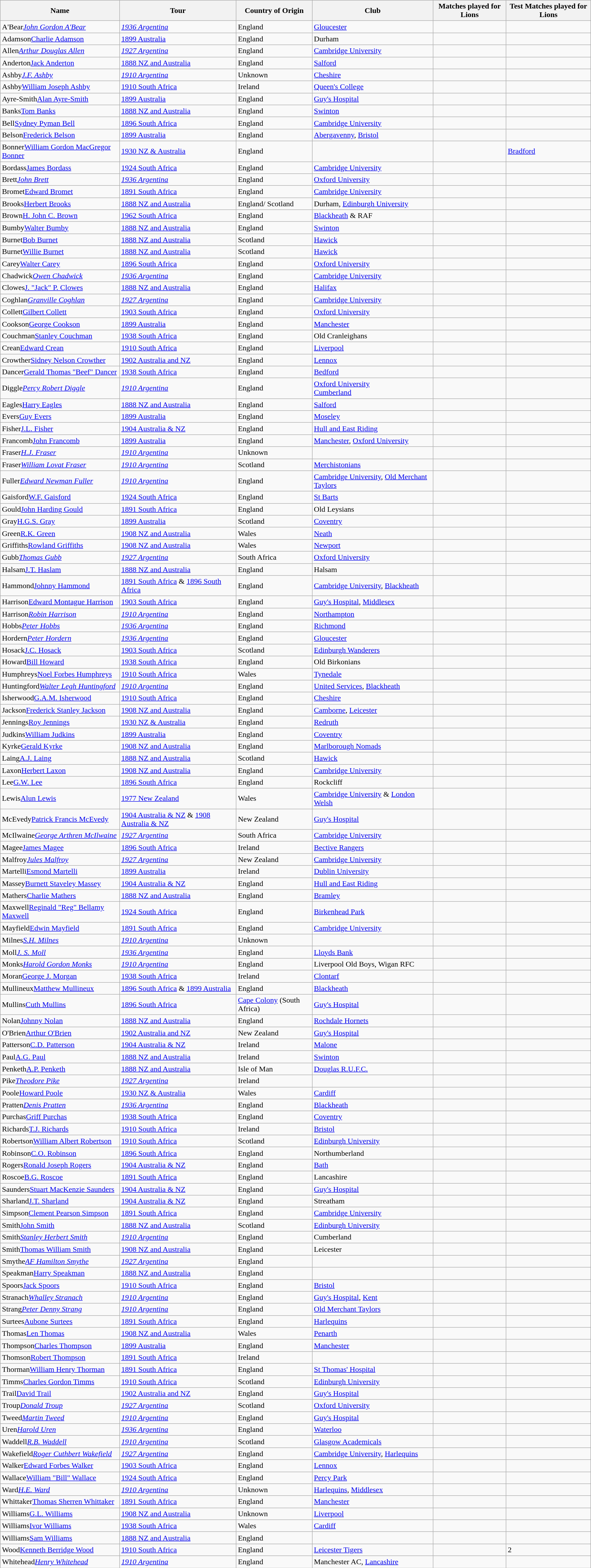<table class="sortable wikitable">
<tr>
<th>Name</th>
<th>Tour</th>
<th>Country of Origin</th>
<th>Club</th>
<th>Matches played for Lions</th>
<th>Test Matches played for Lions</th>
</tr>
<tr>
<td><span>A'Bear</span><em><a href='#'>John Gordon A'Bear</a></em></td>
<td><em><a href='#'>1936 Argentina</a></em></td>
<td> England</td>
<td><a href='#'>Gloucester</a></td>
<td></td>
<td></td>
</tr>
<tr>
<td><span>Adamson</span><a href='#'>Charlie Adamson</a></td>
<td><a href='#'>1899 Australia</a></td>
<td> England</td>
<td>Durham</td>
<td></td>
<td></td>
</tr>
<tr>
<td><span>Allen</span><em><a href='#'>Arthur Douglas Allen</a></em></td>
<td><em><a href='#'>1927 Argentina</a></em></td>
<td> England</td>
<td><a href='#'>Cambridge University</a></td>
<td></td>
<td></td>
</tr>
<tr>
<td><span>Anderton</span><a href='#'>Jack Anderton</a></td>
<td><a href='#'>1888 NZ and Australia</a></td>
<td> England</td>
<td><a href='#'>Salford</a></td>
<td></td>
<td></td>
</tr>
<tr>
<td><span>Ashby</span><em><a href='#'>J.F. Ashby</a></em></td>
<td><em><a href='#'>1910 Argentina</a></em></td>
<td>Unknown</td>
<td><a href='#'>Cheshire</a></td>
<td></td>
<td></td>
</tr>
<tr>
<td><span>Ashby</span><a href='#'>William Joseph Ashby</a></td>
<td><a href='#'>1910 South Africa</a></td>
<td> Ireland</td>
<td><a href='#'>Queen's College</a></td>
<td></td>
<td></td>
</tr>
<tr>
<td><span>Ayre-Smith</span><a href='#'>Alan Ayre-Smith</a></td>
<td><a href='#'>1899 Australia</a></td>
<td> England</td>
<td><a href='#'>Guy's Hospital</a></td>
<td></td>
<td></td>
</tr>
<tr>
<td><span>Banks</span><a href='#'>Tom Banks</a></td>
<td><a href='#'>1888 NZ and Australia</a></td>
<td> England</td>
<td><a href='#'>Swinton</a></td>
<td></td>
<td></td>
</tr>
<tr>
<td><span>Bell</span><a href='#'>Sydney Pyman Bell</a></td>
<td><a href='#'>1896 South Africa</a></td>
<td> England</td>
<td><a href='#'>Cambridge University</a></td>
<td></td>
<td></td>
</tr>
<tr>
<td><span>Belson</span><a href='#'>Frederick Belson</a></td>
<td><a href='#'>1899 Australia</a></td>
<td> England</td>
<td><a href='#'>Abergavenny</a>, <a href='#'>Bristol</a></td>
<td></td>
<td></td>
</tr>
<tr>
<td><span>Bonner</span><a href='#'>William Gordon MacGregor Bonner</a></td>
<td><a href='#'>1930 NZ & Australia</a></td>
<td> England</td>
<td></td>
<td></td>
<td><a href='#'>Bradford</a></td>
</tr>
<tr>
<td><span>Bordass</span><a href='#'>James Bordass</a></td>
<td><a href='#'>1924 South Africa</a></td>
<td> England</td>
<td><a href='#'>Cambridge University</a></td>
<td></td>
<td></td>
</tr>
<tr>
<td><span>Brett</span><em><a href='#'>John Brett</a></em></td>
<td><em><a href='#'>1936 Argentina</a></em></td>
<td> England</td>
<td><a href='#'>Oxford University</a></td>
<td></td>
<td></td>
</tr>
<tr>
<td><span>Bromet</span><a href='#'>Edward Bromet</a></td>
<td><a href='#'>1891 South Africa</a></td>
<td> England</td>
<td><a href='#'>Cambridge University</a></td>
<td></td>
<td></td>
</tr>
<tr>
<td><span>Brooks</span><a href='#'>Herbert Brooks</a></td>
<td><a href='#'>1888 NZ and Australia</a></td>
<td> England/ Scotland</td>
<td>Durham, <a href='#'>Edinburgh University</a></td>
<td></td>
<td></td>
</tr>
<tr>
<td><span>Brown</span><a href='#'>H. John C. Brown</a></td>
<td><a href='#'>1962 South Africa</a></td>
<td> England</td>
<td><a href='#'>Blackheath</a> & RAF</td>
<td></td>
<td></td>
</tr>
<tr>
<td><span>Bumby</span><a href='#'>Walter Bumby</a></td>
<td><a href='#'>1888 NZ and Australia</a></td>
<td> England</td>
<td><a href='#'>Swinton</a></td>
<td></td>
<td></td>
</tr>
<tr>
<td><span>Burnet</span><a href='#'>Bob Burnet</a></td>
<td><a href='#'>1888 NZ and Australia</a></td>
<td> Scotland</td>
<td><a href='#'>Hawick</a></td>
<td></td>
<td></td>
</tr>
<tr>
<td><span>Burnet</span><a href='#'>Willie Burnet</a></td>
<td><a href='#'>1888 NZ and Australia</a></td>
<td> Scotland</td>
<td><a href='#'>Hawick</a></td>
<td></td>
<td></td>
</tr>
<tr>
<td><span>Carey</span><a href='#'>Walter Carey</a></td>
<td><a href='#'>1896 South Africa</a></td>
<td> England</td>
<td><a href='#'>Oxford University</a></td>
<td></td>
<td></td>
</tr>
<tr>
<td><span>Chadwick</span><em><a href='#'>Owen Chadwick</a></em></td>
<td><em><a href='#'>1936 Argentina</a></em></td>
<td> England</td>
<td><a href='#'>Cambridge University</a></td>
<td></td>
<td></td>
</tr>
<tr>
<td><span>Clowes</span><a href='#'>J. "Jack" P. Clowes</a></td>
<td><a href='#'>1888 NZ and Australia</a></td>
<td> England</td>
<td><a href='#'>Halifax</a></td>
<td></td>
<td></td>
</tr>
<tr>
<td><span>Coghlan</span><em><a href='#'>Granville Coghlan</a></em></td>
<td><em><a href='#'>1927 Argentina</a></em></td>
<td> England</td>
<td><a href='#'>Cambridge University</a></td>
<td></td>
<td></td>
</tr>
<tr>
<td><span>Collett</span><a href='#'>Gilbert Collett</a></td>
<td><a href='#'>1903 South Africa</a></td>
<td> England</td>
<td><a href='#'>Oxford University</a></td>
<td></td>
<td></td>
</tr>
<tr>
<td><span>Cookson</span><a href='#'>George Cookson</a></td>
<td><a href='#'>1899 Australia</a></td>
<td> England</td>
<td><a href='#'>Manchester</a></td>
<td></td>
<td></td>
</tr>
<tr>
<td><span>Couchman</span><a href='#'>Stanley Couchman</a></td>
<td><a href='#'>1938 South Africa</a></td>
<td> England</td>
<td>Old Cranleighans</td>
<td></td>
<td></td>
</tr>
<tr>
<td><span>Crean</span><a href='#'>Edward Crean</a></td>
<td><a href='#'>1910 South Africa</a></td>
<td> England</td>
<td><a href='#'>Liverpool</a></td>
<td></td>
<td></td>
</tr>
<tr>
<td><span>Crowther</span><a href='#'>Sidney Nelson Crowther</a></td>
<td><a href='#'>1902 Australia and NZ</a></td>
<td> England</td>
<td><a href='#'>Lennox</a></td>
<td></td>
<td></td>
</tr>
<tr>
<td><span>Dancer</span><a href='#'>Gerald Thomas "Beef" Dancer</a></td>
<td><a href='#'>1938 South Africa</a></td>
<td> England</td>
<td><a href='#'>Bedford</a></td>
<td></td>
<td></td>
</tr>
<tr>
<td><span>Diggle</span><em><a href='#'>Percy Robert Diggle</a></em></td>
<td><em><a href='#'>1910 Argentina</a></em></td>
<td> England</td>
<td><a href='#'>Oxford University</a><br><a href='#'>Cumberland</a></td>
<td></td>
<td></td>
</tr>
<tr>
<td><span>Eagles</span><a href='#'>Harry Eagles</a></td>
<td><a href='#'>1888 NZ and Australia</a></td>
<td> England</td>
<td><a href='#'>Salford</a></td>
<td></td>
<td></td>
</tr>
<tr>
<td><span>Evers</span><a href='#'>Guy Evers</a></td>
<td><a href='#'>1899 Australia</a></td>
<td> England</td>
<td><a href='#'>Moseley</a></td>
<td></td>
<td></td>
</tr>
<tr>
<td><span>Fisher</span><a href='#'>J.L. Fisher</a></td>
<td><a href='#'>1904 Australia & NZ</a></td>
<td> England</td>
<td><a href='#'>Hull and East Riding</a></td>
<td></td>
<td></td>
</tr>
<tr>
<td><span>Francomb</span><a href='#'>John Francomb</a></td>
<td><a href='#'>1899 Australia</a></td>
<td> England</td>
<td><a href='#'>Manchester</a>, <a href='#'>Oxford University</a></td>
<td></td>
<td></td>
</tr>
<tr>
<td><span>Fraser</span><em><a href='#'>H.J. Fraser</a></em></td>
<td><em><a href='#'>1910 Argentina</a></em></td>
<td>Unknown</td>
<td></td>
<td></td>
<td></td>
</tr>
<tr>
<td><span>Fraser</span><em><a href='#'>William Lovat Fraser</a></em></td>
<td><em><a href='#'>1910 Argentina</a></em></td>
<td> Scotland</td>
<td><a href='#'>Merchistonians</a></td>
<td></td>
<td></td>
</tr>
<tr>
<td><span>Fuller</span><em><a href='#'>Edward Newman Fuller</a></em></td>
<td><em><a href='#'>1910 Argentina</a></em></td>
<td> England</td>
<td><a href='#'>Cambridge University</a>, <a href='#'>Old Merchant Taylors</a></td>
<td></td>
<td></td>
</tr>
<tr>
<td><span>Gaisford</span><a href='#'>W.F. Gaisford</a></td>
<td><a href='#'>1924 South Africa</a></td>
<td> England</td>
<td><a href='#'>St Barts</a></td>
<td></td>
<td></td>
</tr>
<tr>
<td><span>Gould</span><a href='#'>John Harding Gould</a></td>
<td><a href='#'>1891 South Africa</a></td>
<td> England</td>
<td>Old Leysians</td>
<td></td>
<td></td>
</tr>
<tr>
<td><span>Gray</span><a href='#'>H.G.S. Gray</a></td>
<td><a href='#'>1899 Australia</a></td>
<td> Scotland</td>
<td><a href='#'>Coventry</a></td>
<td></td>
<td></td>
</tr>
<tr>
<td><span>Green</span><a href='#'>R.K. Green</a></td>
<td><a href='#'>1908 NZ and Australia</a></td>
<td> Wales</td>
<td><a href='#'>Neath</a></td>
<td></td>
<td></td>
</tr>
<tr>
<td><span>Griffiths</span><a href='#'>Rowland Griffiths</a></td>
<td><a href='#'>1908 NZ and Australia</a></td>
<td> Wales</td>
<td><a href='#'>Newport</a></td>
<td></td>
<td></td>
</tr>
<tr>
<td><span>Gubb</span><em><a href='#'>Thomas Gubb</a></em></td>
<td><em><a href='#'>1927 Argentina</a></em></td>
<td> South Africa</td>
<td><a href='#'>Oxford University</a></td>
<td></td>
<td></td>
</tr>
<tr>
<td><span>Halsam</span><a href='#'>J.T. Haslam</a></td>
<td><a href='#'>1888 NZ and Australia</a></td>
<td> England</td>
<td>Halsam</td>
<td></td>
<td></td>
</tr>
<tr>
<td><span>Hammond</span><a href='#'>Johnny Hammond</a></td>
<td><a href='#'>1891 South Africa</a> & <a href='#'>1896 South Africa</a></td>
<td> England</td>
<td><a href='#'>Cambridge University</a>, <a href='#'>Blackheath</a></td>
<td></td>
<td></td>
</tr>
<tr>
<td><span>Harrison</span><a href='#'>Edward Montague Harrison</a></td>
<td><a href='#'>1903 South Africa</a></td>
<td> England</td>
<td><a href='#'>Guy's Hospital</a>, <a href='#'>Middlesex</a></td>
<td></td>
<td></td>
</tr>
<tr>
<td><span>Harrison</span><em><a href='#'>Robin Harrison</a></em></td>
<td><em><a href='#'>1910 Argentina</a></em></td>
<td> England</td>
<td><a href='#'>Northampton</a></td>
<td></td>
<td></td>
</tr>
<tr>
<td><span>Hobbs</span><em><a href='#'>Peter Hobbs</a></em></td>
<td><em><a href='#'>1936 Argentina</a></em></td>
<td> England</td>
<td><a href='#'>Richmond</a></td>
<td></td>
<td></td>
</tr>
<tr>
<td><span>Hordern</span><em><a href='#'>Peter Hordern</a></em></td>
<td><em><a href='#'>1936 Argentina</a></em></td>
<td> England</td>
<td><a href='#'>Gloucester</a></td>
<td></td>
<td></td>
</tr>
<tr>
<td><span>Hosack</span><a href='#'>J.C. Hosack</a></td>
<td><a href='#'>1903 South Africa</a></td>
<td> Scotland</td>
<td><a href='#'>Edinburgh Wanderers</a></td>
<td></td>
<td></td>
</tr>
<tr>
<td><span>Howard</span><a href='#'>Bill Howard</a></td>
<td><a href='#'>1938 South Africa</a></td>
<td> England</td>
<td>Old Birkonians</td>
<td></td>
<td></td>
</tr>
<tr>
<td><span>Humphreys</span><a href='#'>Noel Forbes Humphreys</a></td>
<td><a href='#'>1910 South Africa</a></td>
<td> Wales</td>
<td><a href='#'>Tynedale</a></td>
<td></td>
<td></td>
</tr>
<tr>
<td><span>Huntingford</span><em><a href='#'>Walter Legh Huntingford</a></em></td>
<td><em><a href='#'>1910 Argentina</a></em></td>
<td> England</td>
<td><a href='#'>United Services</a>, <a href='#'>Blackheath</a></td>
<td></td>
<td></td>
</tr>
<tr>
<td><span>Isherwood</span><a href='#'>G.A.M. Isherwood</a></td>
<td><a href='#'>1910 South Africa</a></td>
<td> England</td>
<td><a href='#'>Cheshire</a></td>
<td></td>
<td></td>
</tr>
<tr>
<td><span>Jackson</span><a href='#'>Frederick Stanley Jackson</a></td>
<td><a href='#'>1908 NZ and Australia</a></td>
<td> England</td>
<td><a href='#'>Camborne</a>, <a href='#'>Leicester</a></td>
<td></td>
<td></td>
</tr>
<tr>
<td><span>Jennings</span><a href='#'>Roy Jennings</a></td>
<td><a href='#'>1930 NZ & Australia</a></td>
<td> England</td>
<td><a href='#'>Redruth</a></td>
<td></td>
<td></td>
</tr>
<tr>
<td><span>Judkins</span><a href='#'>William Judkins</a></td>
<td><a href='#'>1899 Australia</a></td>
<td> England</td>
<td><a href='#'>Coventry</a></td>
<td></td>
<td></td>
</tr>
<tr>
<td><span>Kyrke</span><a href='#'>Gerald Kyrke</a></td>
<td><a href='#'>1908 NZ and Australia</a></td>
<td> England</td>
<td><a href='#'>Marlborough Nomads</a></td>
<td></td>
<td></td>
</tr>
<tr>
<td><span>Laing</span><a href='#'>A.J. Laing</a></td>
<td><a href='#'>1888 NZ and Australia</a></td>
<td> Scotland</td>
<td><a href='#'>Hawick</a></td>
<td></td>
<td></td>
</tr>
<tr>
<td><span>Laxon</span><a href='#'>Herbert Laxon</a></td>
<td><a href='#'>1908 NZ and Australia</a></td>
<td> England</td>
<td><a href='#'>Cambridge University</a></td>
<td></td>
<td></td>
</tr>
<tr>
<td><span>Lee</span><a href='#'>G.W. Lee</a></td>
<td><a href='#'>1896 South Africa</a></td>
<td> England</td>
<td>Rockcliff</td>
<td></td>
<td></td>
</tr>
<tr>
<td><span>Lewis</span><a href='#'>Alun Lewis</a></td>
<td><a href='#'>1977 New Zealand</a></td>
<td> Wales</td>
<td><a href='#'>Cambridge University</a> & <a href='#'>London Welsh</a></td>
<td></td>
<td></td>
</tr>
<tr>
<td><span>McEvedy</span><a href='#'>Patrick Francis McEvedy</a></td>
<td><a href='#'>1904 Australia & NZ</a> & <a href='#'>1908 Australia & NZ</a></td>
<td> New Zealand</td>
<td><a href='#'>Guy's Hospital</a></td>
<td></td>
<td></td>
</tr>
<tr>
<td><span>McIlwaine</span><em><a href='#'>George Arthren McIlwaine</a></em></td>
<td><em><a href='#'>1927 Argentina</a></em></td>
<td> South Africa</td>
<td><a href='#'>Cambridge University</a></td>
<td></td>
<td></td>
</tr>
<tr>
<td><span>Magee</span><a href='#'>James Magee</a></td>
<td><a href='#'>1896 South Africa</a></td>
<td> Ireland</td>
<td><a href='#'>Bective Rangers</a></td>
<td></td>
<td></td>
</tr>
<tr>
<td><span>Malfroy</span><em><a href='#'>Jules Malfroy</a></em></td>
<td><em><a href='#'>1927 Argentina</a></em></td>
<td> New Zealand</td>
<td><a href='#'>Cambridge University</a></td>
<td></td>
<td></td>
</tr>
<tr>
<td><span>Martelli</span><a href='#'>Esmond Martelli</a></td>
<td><a href='#'>1899 Australia</a></td>
<td> Ireland</td>
<td><a href='#'>Dublin University</a></td>
<td></td>
<td></td>
</tr>
<tr>
<td><span>Massey</span><a href='#'>Burnett Staveley Massey</a></td>
<td><a href='#'>1904 Australia & NZ</a></td>
<td> England</td>
<td><a href='#'>Hull and East Riding</a></td>
<td></td>
<td></td>
</tr>
<tr>
<td><span>Mathers</span><a href='#'>Charlie Mathers</a></td>
<td><a href='#'>1888 NZ and Australia</a></td>
<td> England</td>
<td><a href='#'>Bramley</a></td>
<td></td>
<td></td>
</tr>
<tr>
<td><span>Maxwell</span><a href='#'>Reginald "Reg" Bellamy Maxwell</a></td>
<td><a href='#'>1924 South Africa</a></td>
<td> England</td>
<td><a href='#'>Birkenhead Park</a></td>
<td></td>
<td></td>
</tr>
<tr>
<td><span>Mayfield</span><a href='#'>Edwin Mayfield</a></td>
<td><a href='#'>1891 South Africa</a></td>
<td> England</td>
<td><a href='#'>Cambridge University</a></td>
<td></td>
<td></td>
</tr>
<tr>
<td><span>Milnes</span><em><a href='#'>S.H. Milnes</a></em></td>
<td><em><a href='#'>1910 Argentina</a></em></td>
<td>Unknown</td>
<td></td>
<td></td>
<td></td>
</tr>
<tr>
<td><span>Moll</span><em><a href='#'>J. S. Moll</a></em></td>
<td><em><a href='#'>1936 Argentina</a></em></td>
<td> England</td>
<td><a href='#'>Lloyds Bank</a></td>
<td></td>
<td></td>
</tr>
<tr>
<td><span>Monks</span><em><a href='#'>Harold Gordon Monks</a></em></td>
<td><em><a href='#'>1910 Argentina</a></em></td>
<td> England</td>
<td>Liverpool Old Boys, Wigan RFC</td>
<td></td>
<td></td>
</tr>
<tr>
<td><span>Moran</span><a href='#'>George J. Morgan</a></td>
<td><a href='#'>1938 South Africa</a></td>
<td> Ireland</td>
<td><a href='#'>Clontarf</a></td>
<td></td>
<td></td>
</tr>
<tr>
<td><span>Mullineux</span><a href='#'>Matthew Mullineux</a></td>
<td><a href='#'>1896 South Africa</a> & <a href='#'>1899 Australia</a></td>
<td> England</td>
<td><a href='#'>Blackheath</a></td>
<td></td>
<td></td>
</tr>
<tr>
<td><span>Mullins</span><a href='#'>Cuth Mullins</a></td>
<td><a href='#'>1896 South Africa</a></td>
<td> <a href='#'>Cape Colony</a> (South Africa)</td>
<td><a href='#'>Guy's Hospital</a></td>
<td></td>
<td></td>
</tr>
<tr>
<td><span>Nolan</span><a href='#'>Johnny Nolan</a></td>
<td><a href='#'>1888 NZ and Australia</a></td>
<td> England</td>
<td><a href='#'>Rochdale Hornets</a></td>
<td></td>
<td></td>
</tr>
<tr>
<td><span>O'Brien</span><a href='#'>Arthur O'Brien</a></td>
<td><a href='#'>1902 Australia and NZ</a></td>
<td> New Zealand</td>
<td><a href='#'>Guy's Hospital</a></td>
<td></td>
<td></td>
</tr>
<tr>
<td><span>Patterson</span><a href='#'>C.D. Patterson</a></td>
<td><a href='#'>1904 Australia & NZ</a></td>
<td> Ireland</td>
<td><a href='#'>Malone</a></td>
<td></td>
<td></td>
</tr>
<tr>
<td><span>Paul</span><a href='#'>A.G. Paul</a></td>
<td><a href='#'>1888 NZ and Australia</a></td>
<td> Ireland</td>
<td><a href='#'>Swinton</a></td>
<td></td>
<td></td>
</tr>
<tr>
<td><span>Penketh</span><a href='#'>A.P. Penketh</a></td>
<td><a href='#'>1888 NZ and Australia</a></td>
<td> Isle of Man</td>
<td><a href='#'>Douglas R.U.F.C.</a></td>
<td></td>
<td></td>
</tr>
<tr>
<td><span>Pike</span><em><a href='#'>Theodore Pike</a></em></td>
<td><em><a href='#'>1927 Argentina</a></em></td>
<td> Ireland</td>
<td></td>
<td></td>
<td></td>
</tr>
<tr>
<td><span>Poole</span><a href='#'>Howard Poole</a></td>
<td><a href='#'>1930 NZ & Australia</a></td>
<td> Wales</td>
<td><a href='#'>Cardiff</a></td>
<td></td>
<td></td>
</tr>
<tr>
<td><span>Pratten</span><em><a href='#'>Denis Pratten</a></em></td>
<td><em><a href='#'>1936 Argentina</a></em></td>
<td> England</td>
<td><a href='#'>Blackheath</a></td>
<td></td>
<td></td>
</tr>
<tr>
<td><span>Purchas</span><a href='#'>Griff Purchas</a></td>
<td><a href='#'>1938 South Africa</a></td>
<td> England</td>
<td><a href='#'>Coventry</a></td>
<td></td>
<td></td>
</tr>
<tr>
<td><span>Richards</span><a href='#'>T.J. Richards</a></td>
<td><a href='#'>1910 South Africa</a></td>
<td> Ireland</td>
<td><a href='#'>Bristol</a></td>
<td></td>
<td></td>
</tr>
<tr>
<td><span>Robertson</span><a href='#'>William Albert Robertson</a></td>
<td><a href='#'>1910 South Africa</a></td>
<td> Scotland</td>
<td><a href='#'>Edinburgh University</a></td>
<td></td>
<td></td>
</tr>
<tr>
<td><span>Robinson</span><a href='#'>C.O. Robinson</a></td>
<td><a href='#'>1896 South Africa</a></td>
<td> England</td>
<td>Northumberland</td>
<td></td>
<td></td>
</tr>
<tr>
<td><span>Rogers</span><a href='#'>Ronald Joseph Rogers</a></td>
<td><a href='#'>1904 Australia & NZ</a></td>
<td> England</td>
<td><a href='#'>Bath</a></td>
<td></td>
<td></td>
</tr>
<tr>
<td><span>Roscoe</span><a href='#'>B.G. Roscoe</a></td>
<td><a href='#'>1891 South Africa</a></td>
<td> England</td>
<td>Lancashire</td>
<td></td>
<td></td>
</tr>
<tr>
<td><span>Saunders</span><a href='#'>Stuart MacKenzie Saunders</a></td>
<td><a href='#'>1904 Australia & NZ</a></td>
<td> England</td>
<td><a href='#'>Guy's Hospital</a></td>
<td></td>
<td></td>
</tr>
<tr>
<td><span>Sharland</span><a href='#'>J.T. Sharland</a></td>
<td><a href='#'>1904 Australia & NZ</a></td>
<td> England</td>
<td>Streatham</td>
<td></td>
<td></td>
</tr>
<tr>
<td><span>Simpson</span><a href='#'>Clement Pearson Simpson</a></td>
<td><a href='#'>1891 South Africa</a></td>
<td> England</td>
<td><a href='#'>Cambridge University</a></td>
<td></td>
<td></td>
</tr>
<tr>
<td><span>Smith</span><a href='#'>John Smith</a></td>
<td><a href='#'>1888 NZ and Australia</a></td>
<td> Scotland</td>
<td><a href='#'>Edinburgh University</a></td>
<td></td>
<td></td>
</tr>
<tr>
<td><span>Smith</span><em><a href='#'>Stanley Herbert Smith</a></em></td>
<td><em><a href='#'>1910 Argentina</a></em></td>
<td> England</td>
<td>Cumberland</td>
<td></td>
<td></td>
</tr>
<tr>
<td><span>Smith</span><a href='#'>Thomas William Smith</a></td>
<td><a href='#'>1908 NZ and Australia</a></td>
<td> England</td>
<td>Leicester</td>
<td></td>
<td></td>
</tr>
<tr>
<td><span>Smythe</span><em><a href='#'>AF Hamilton Smythe</a></em></td>
<td><em><a href='#'>1927 Argentina</a></em></td>
<td> England</td>
<td></td>
<td></td>
<td></td>
</tr>
<tr>
<td><span>Speakman</span><a href='#'>Harry Speakman</a></td>
<td><a href='#'>1888 NZ and Australia</a></td>
<td> England</td>
<td></td>
<td></td>
<td></td>
</tr>
<tr>
<td><span>Spoors</span><a href='#'>Jack Spoors</a></td>
<td><a href='#'>1910 South Africa</a></td>
<td> England</td>
<td><a href='#'>Bristol</a></td>
<td></td>
<td></td>
</tr>
<tr>
<td><span>Stranach</span><em><a href='#'>Whalley Stranach</a></em></td>
<td><em><a href='#'>1910 Argentina</a></em></td>
<td> England</td>
<td><a href='#'>Guy's Hospital</a>, <a href='#'>Kent</a></td>
<td></td>
<td></td>
</tr>
<tr>
<td><span>Strang</span><em><a href='#'>Peter Denny Strang</a></em></td>
<td><em><a href='#'>1910 Argentina</a></em></td>
<td> England</td>
<td><a href='#'>Old Merchant Taylors</a></td>
<td></td>
<td></td>
</tr>
<tr>
<td><span>Surtees</span><a href='#'>Aubone Surtees</a></td>
<td><a href='#'>1891 South Africa</a></td>
<td> England</td>
<td><a href='#'>Harlequins</a></td>
<td></td>
<td></td>
</tr>
<tr>
<td><span>Thomas</span><a href='#'>Len Thomas</a></td>
<td><a href='#'>1908 NZ and Australia</a></td>
<td> Wales</td>
<td><a href='#'>Penarth</a></td>
<td></td>
<td></td>
</tr>
<tr>
<td><span>Thompson</span><a href='#'>Charles Thompson</a></td>
<td><a href='#'>1899 Australia</a></td>
<td> England</td>
<td><a href='#'>Manchester</a></td>
<td></td>
<td></td>
</tr>
<tr>
<td><span>Thomson</span><a href='#'>Robert Thompson</a></td>
<td><a href='#'>1891 South Africa</a></td>
<td> Ireland</td>
<td></td>
<td></td>
<td></td>
</tr>
<tr>
<td><span>Thorman</span><a href='#'>William Henry Thorman</a></td>
<td><a href='#'>1891 South Africa</a></td>
<td> England</td>
<td><a href='#'>St Thomas' Hospital</a></td>
<td></td>
<td></td>
</tr>
<tr>
<td><span>Timms</span><a href='#'>Charles Gordon Timms</a></td>
<td><a href='#'>1910 South Africa</a></td>
<td> Scotland</td>
<td><a href='#'>Edinburgh University</a></td>
<td></td>
<td></td>
</tr>
<tr>
<td><span>Trail</span><a href='#'>David Trail</a></td>
<td><a href='#'>1902 Australia and NZ</a></td>
<td> England</td>
<td><a href='#'>Guy's Hospital</a></td>
<td></td>
<td></td>
</tr>
<tr>
<td><span>Troup</span><em><a href='#'>Donald Troup</a></em></td>
<td><em><a href='#'>1927 Argentina</a></em></td>
<td> Scotland</td>
<td><a href='#'>Oxford University</a></td>
<td></td>
<td></td>
</tr>
<tr>
<td><span>Tweed</span><em><a href='#'>Martin Tweed</a></em></td>
<td><em><a href='#'>1910 Argentina</a></em></td>
<td> England</td>
<td><a href='#'>Guy's Hospital</a></td>
<td></td>
<td></td>
</tr>
<tr>
<td><span>Uren</span><em><a href='#'>Harold Uren</a></em></td>
<td><em><a href='#'>1936 Argentina</a></em></td>
<td> England</td>
<td><a href='#'>Waterloo</a></td>
<td></td>
<td></td>
</tr>
<tr>
<td><span>Waddell</span><em><a href='#'>R.B. Waddell</a></em></td>
<td><em><a href='#'>1910 Argentina</a></em></td>
<td> Scotland</td>
<td><a href='#'>Glasgow Academicals</a></td>
<td></td>
<td></td>
</tr>
<tr>
<td><span>Wakefield</span><em><a href='#'>Roger Cuthbert Wakefield</a></em></td>
<td><em><a href='#'>1927 Argentina</a></em></td>
<td> England</td>
<td><a href='#'>Cambridge University</a>, <a href='#'>Harlequins</a></td>
<td></td>
<td></td>
</tr>
<tr>
<td><span>Walker</span><a href='#'>Edward Forbes Walker</a></td>
<td><a href='#'>1903 South Africa</a></td>
<td> England</td>
<td><a href='#'>Lennox</a></td>
<td></td>
<td></td>
</tr>
<tr>
<td><span>Wallace</span><a href='#'>William "Bill" Wallace</a></td>
<td><a href='#'>1924 South Africa</a></td>
<td> England</td>
<td><a href='#'>Percy Park</a></td>
<td></td>
<td></td>
</tr>
<tr>
<td><span>Ward</span><em><a href='#'>H.E. Ward</a></em></td>
<td><em><a href='#'>1910 Argentina</a></em></td>
<td>Unknown</td>
<td><a href='#'>Harlequins</a>, <a href='#'>Middlesex</a></td>
<td></td>
<td></td>
</tr>
<tr>
<td><span>Whittaker</span><a href='#'>Thomas Sherren Whittaker</a></td>
<td><a href='#'>1891 South Africa</a></td>
<td> England</td>
<td><a href='#'>Manchester</a></td>
<td></td>
<td></td>
</tr>
<tr>
<td><span>Williams</span><a href='#'>G.L. Williams</a></td>
<td><a href='#'>1908 NZ and Australia</a></td>
<td>Unknown</td>
<td><a href='#'>Liverpool</a></td>
<td></td>
<td></td>
</tr>
<tr>
<td><span>Williams</span><a href='#'>Ivor Williams</a></td>
<td><a href='#'>1938 South Africa</a></td>
<td> Wales</td>
<td><a href='#'>Cardiff</a></td>
<td></td>
<td></td>
</tr>
<tr>
<td><span>Williams</span><a href='#'>Sam Williams</a></td>
<td><a href='#'>1888 NZ and Australia</a></td>
<td> England</td>
<td></td>
<td></td>
<td></td>
</tr>
<tr>
<td><span>Wood</span><a href='#'>Kenneth Berridge Wood</a></td>
<td><a href='#'>1910 South Africa</a></td>
<td> England</td>
<td><a href='#'>Leicester Tigers</a></td>
<td></td>
<td>2</td>
</tr>
<tr>
<td><span>Whitehead</span><em><a href='#'>Henry Whitehead</a></em></td>
<td><em><a href='#'>1910 Argentina</a></em></td>
<td> England</td>
<td>Manchester AC, <a href='#'>Lancashire</a></td>
<td></td>
<td></td>
</tr>
</table>
